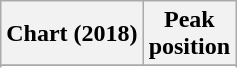<table class="wikitable sortable plainrowheaders" style="text-align:center">
<tr>
<th scope="col">Chart (2018)</th>
<th scope="col">Peak<br>position</th>
</tr>
<tr>
</tr>
<tr>
</tr>
</table>
